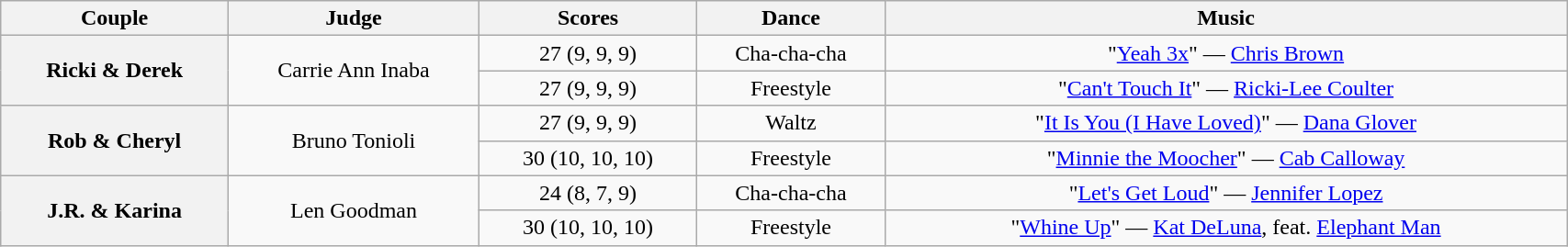<table class="wikitable sortable" style="text-align:center; width:90%">
<tr>
<th scope="col">Couple</th>
<th scope="col" class="unsortable">Judge</th>
<th scope="col">Scores</th>
<th scope="col" class="unsortable">Dance</th>
<th scope="col" class="unsortable">Music</th>
</tr>
<tr>
<th scope="row" rowspan="2">Ricki & Derek</th>
<td rowspan="2">Carrie Ann Inaba</td>
<td>27 (9, 9, 9)</td>
<td>Cha-cha-cha</td>
<td>"<a href='#'>Yeah 3x</a>" — <a href='#'>Chris Brown</a></td>
</tr>
<tr>
<td>27 (9, 9, 9)</td>
<td>Freestyle</td>
<td>"<a href='#'>Can't Touch It</a>" — <a href='#'>Ricki-Lee Coulter</a></td>
</tr>
<tr>
<th scope="row" rowspan="2">Rob & Cheryl</th>
<td rowspan="2">Bruno Tonioli</td>
<td>27 (9, 9, 9)</td>
<td>Waltz</td>
<td>"<a href='#'>It Is You (I Have Loved)</a>" — <a href='#'>Dana Glover</a></td>
</tr>
<tr>
<td>30 (10, 10, 10)</td>
<td>Freestyle</td>
<td>"<a href='#'>Minnie the Moocher</a>" — <a href='#'>Cab Calloway</a></td>
</tr>
<tr>
<th scope="row" rowspan="2">J.R. & Karina</th>
<td rowspan="2">Len Goodman</td>
<td>24 (8, 7, 9)</td>
<td>Cha-cha-cha</td>
<td>"<a href='#'>Let's Get Loud</a>" — <a href='#'>Jennifer Lopez</a></td>
</tr>
<tr>
<td>30 (10, 10, 10)</td>
<td>Freestyle</td>
<td>"<a href='#'>Whine Up</a>" — <a href='#'>Kat DeLuna</a>, feat. <a href='#'>Elephant Man</a></td>
</tr>
</table>
